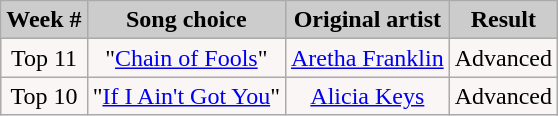<table class="wikitable">
<tr>
<td bgcolor="CCCCCC" align="Center"><strong>Week #</strong></td>
<td bgcolor="CCCCCC" align="Center"><strong>Song choice</strong></td>
<td bgcolor="CCCCCC" align="Center"><strong>Original artist</strong></td>
<td bgcolor="CCCCCC" align="Center"><strong>Result</strong></td>
</tr>
<tr>
<td align="center" bgcolor="FAF6F6">Top 11</td>
<td align="center" bgcolor="FAF6F6">"<a href='#'>Chain of Fools</a>"</td>
<td align="center" bgcolor="FAF6F6"><a href='#'>Aretha Franklin</a></td>
<td align="center" bgcolor="FAF6F6">Advanced</td>
</tr>
<tr>
<td align="center" bgcolor="FAF6F6">Top 10</td>
<td align="center" bgcolor="FAF6F6">"<a href='#'>If I Ain't Got You</a>"</td>
<td align="center" bgcolor="FAF6F6"><a href='#'>Alicia Keys</a></td>
<td align="center" bgcolor="FAF6F6">Advanced</td>
</tr>
</table>
